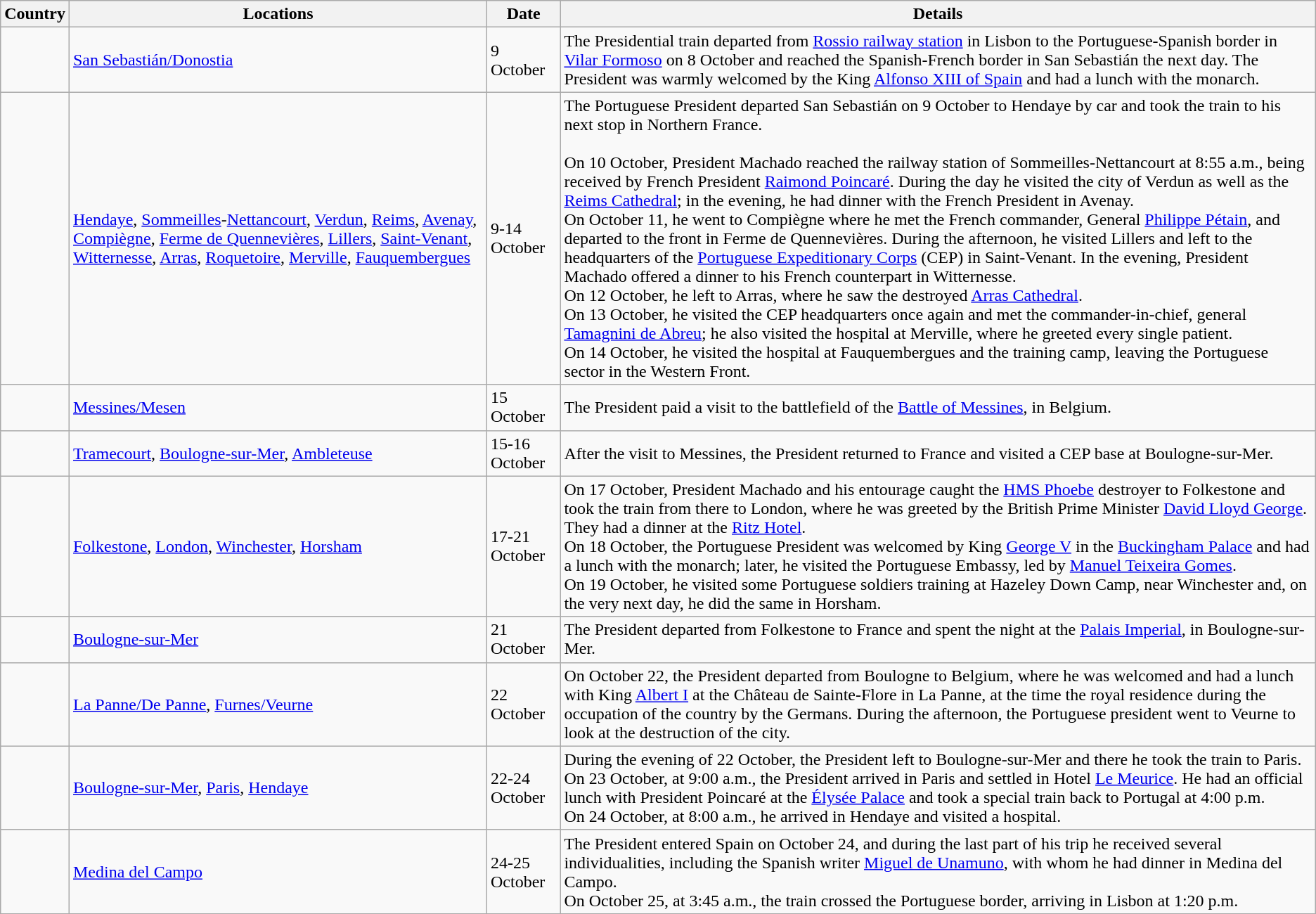<table class="wikitable">
<tr>
<th>Country</th>
<th>Locations</th>
<th>Date</th>
<th>Details</th>
</tr>
<tr>
<td></td>
<td><a href='#'>San Sebastián/Donostia</a></td>
<td>9 October</td>
<td>The Presidential train departed from <a href='#'>Rossio railway station</a> in Lisbon to the Portuguese-Spanish border in <a href='#'>Vilar Formoso</a> on 8 October and reached the Spanish-French border in San Sebastián the next day. The President was warmly welcomed by the King <a href='#'>Alfonso XIII of Spain</a> and had a lunch with the monarch.</td>
</tr>
<tr>
<td></td>
<td><a href='#'>Hendaye</a>, <a href='#'>Sommeilles</a>-<a href='#'>Nettancourt</a>, <a href='#'>Verdun</a>, <a href='#'>Reims</a>, <a href='#'>Avenay</a>, <a href='#'>Compiègne</a>, <a href='#'>Ferme de Quennevières</a>, <a href='#'>Lillers</a>, <a href='#'>Saint-Venant</a>, <a href='#'>Witternesse</a>, <a href='#'>Arras</a>, <a href='#'>Roquetoire</a>, <a href='#'>Merville</a>, <a href='#'>Fauquembergues</a></td>
<td>9-14 October</td>
<td>The Portuguese President departed San Sebastián on 9 October to Hendaye by car and took the train to his next stop in Northern France. <br><br>On 10 October, President Machado reached the railway station of Sommeilles-Nettancourt at 8:55 a.m., being received by French President <a href='#'>Raimond Poincaré</a>. During the day he visited the city of Verdun as well as the <a href='#'>Reims Cathedral</a>; in the evening, he had dinner with the French President in Avenay.<br> On October 11, he went to Compiègne where he met the French commander, General <a href='#'>Philippe Pétain</a>, and departed to the front in Ferme de Quennevières. During the afternoon, he visited Lillers and left to the headquarters of the <a href='#'>Portuguese Expeditionary Corps</a> (CEP) in Saint-Venant. In the evening, President Machado offered a dinner to his French counterpart in Witternesse. <br> On 12 October, he left to Arras, where he saw the destroyed <a href='#'>Arras Cathedral</a>. <br> On 13 October, he visited the CEP headquarters once again and met the commander-in-chief, general <a href='#'>Tamagnini de Abreu</a>; he also visited the hospital at Merville, where he greeted every single patient. <br> On 14 October, he visited the hospital at Fauquembergues and the training camp, leaving the Portuguese sector in the Western Front.</td>
</tr>
<tr>
<td></td>
<td><a href='#'>Messines/Mesen</a></td>
<td>15 October</td>
<td>The President paid a visit to the battlefield of the <a href='#'>Battle of Messines</a>, in Belgium.</td>
</tr>
<tr>
<td></td>
<td><a href='#'>Tramecourt</a>, <a href='#'>Boulogne-sur-Mer</a>, <a href='#'>Ambleteuse</a></td>
<td>15-16 October</td>
<td>After the visit to Messines, the President returned to France and visited a CEP base at Boulogne-sur-Mer.</td>
</tr>
<tr>
<td></td>
<td><a href='#'>Folkestone</a>, <a href='#'>London</a>, <a href='#'>Winchester</a>, <a href='#'>Horsham</a></td>
<td>17-21 October</td>
<td>On 17 October, President Machado and his entourage caught the <a href='#'>HMS Phoebe</a> destroyer to Folkestone and took the train from there to London, where he was greeted by the British Prime Minister <a href='#'>David Lloyd George</a>. They had a dinner at the <a href='#'>Ritz Hotel</a>. <br> On 18 October, the Portuguese President was welcomed by King <a href='#'>George V</a> in the <a href='#'>Buckingham Palace</a> and had a lunch with the monarch; later, he visited the Portuguese Embassy, led by <a href='#'>Manuel Teixeira Gomes</a>. <br> On 19 October, he visited some Portuguese soldiers training at Hazeley Down Camp, near Winchester and, on the very next day, he did the same in Horsham.</td>
</tr>
<tr>
<td></td>
<td><a href='#'>Boulogne-sur-Mer</a></td>
<td>21 October</td>
<td>The President departed from Folkestone to France and spent the night at the <a href='#'>Palais Imperial</a>, in Boulogne-sur-Mer.</td>
</tr>
<tr>
<td></td>
<td><a href='#'>La Panne/De Panne</a>, <a href='#'>Furnes/Veurne</a></td>
<td>22 October</td>
<td>On October 22, the President departed from Boulogne to Belgium, where he was welcomed and had a lunch with King <a href='#'>Albert I</a> at the Château de Sainte-Flore in La Panne, at the time the royal residence during the occupation of the country by the Germans. During the afternoon, the Portuguese president went to Veurne to look at the destruction of the city.</td>
</tr>
<tr>
<td></td>
<td><a href='#'>Boulogne-sur-Mer</a>, <a href='#'>Paris</a>, <a href='#'>Hendaye</a></td>
<td>22-24 October</td>
<td>During the evening of 22 October, the President left to Boulogne-sur-Mer and there he took the train to Paris.<br>On 23 October, at 9:00 a.m., the President arrived in Paris and settled in Hotel <a href='#'>Le Meurice</a>. He had an official lunch with President Poincaré at the <a href='#'>Élysée Palace</a> and took a special train back to Portugal at 4:00 p.m.<br> On 24 October, at 8:00 a.m., he arrived in Hendaye and visited a hospital.</td>
</tr>
<tr>
<td></td>
<td><a href='#'>Medina del Campo</a></td>
<td>24-25 October</td>
<td>The President entered Spain on October 24, and during the last part of his trip he received several individualities, including the Spanish writer <a href='#'>Miguel de Unamuno</a>, with whom he had dinner in Medina del Campo.<br>On October 25, at 3:45 a.m., the train crossed the Portuguese border, arriving in Lisbon at 1:20 p.m.</td>
</tr>
</table>
